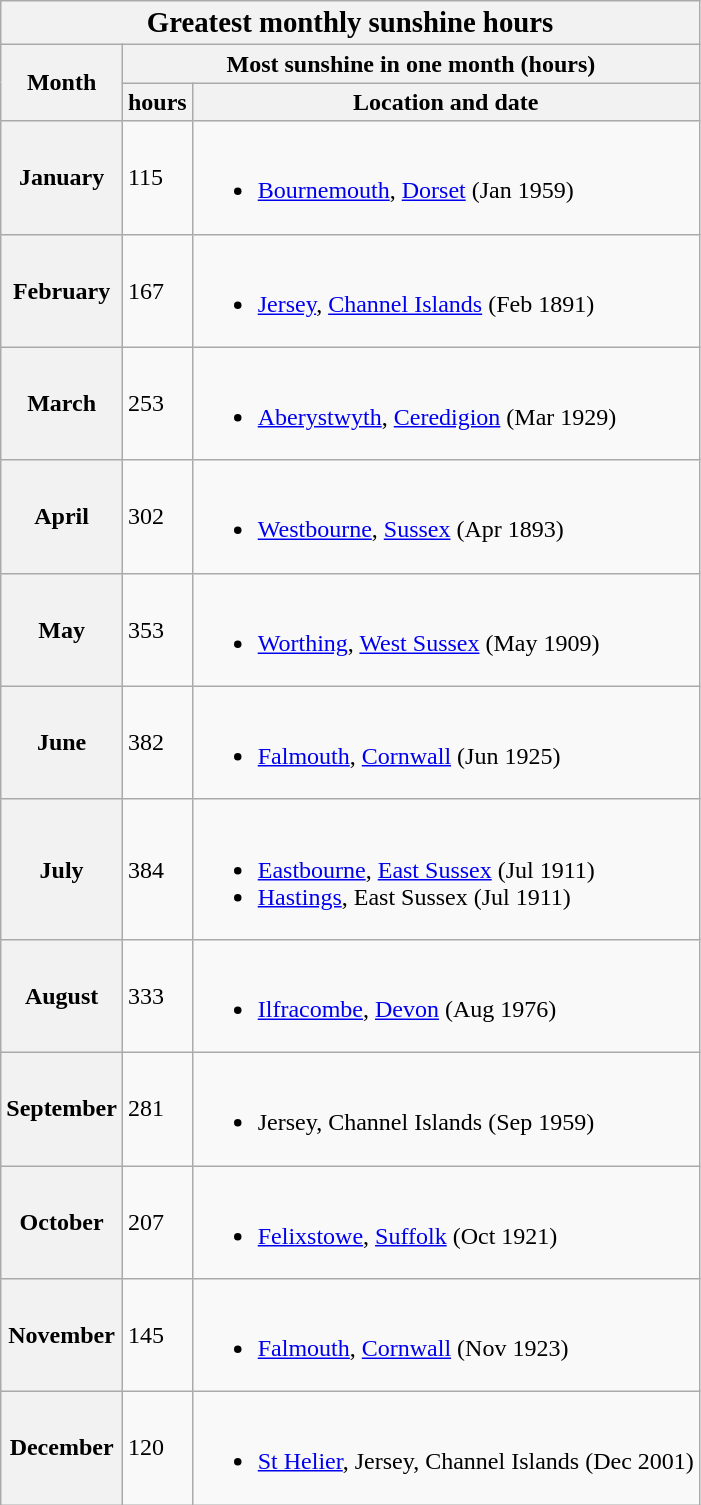<table class=wikitable>
<tr>
<th colspan=7><big>Greatest monthly sunshine hours</big></th>
</tr>
<tr>
<th rowspan=2>Month</th>
<th colspan=3>Most sunshine in one month (hours)</th>
</tr>
<tr>
<th>hours</th>
<th>Location and date</th>
</tr>
<tr>
<th>January</th>
<td>115</td>
<td><br><ul><li><a href='#'>Bournemouth</a>, <a href='#'>Dorset</a> (Jan 1959)</li></ul></td>
</tr>
<tr>
<th>February</th>
<td>167</td>
<td><br><ul><li><a href='#'>Jersey</a>, <a href='#'>Channel Islands</a> (Feb 1891)</li></ul></td>
</tr>
<tr>
<th>March</th>
<td>253</td>
<td><br><ul><li><a href='#'>Aberystwyth</a>, <a href='#'>Ceredigion</a> (Mar 1929)</li></ul></td>
</tr>
<tr>
<th>April</th>
<td>302</td>
<td><br><ul><li><a href='#'>Westbourne</a>, <a href='#'>Sussex</a> (Apr 1893)</li></ul></td>
</tr>
<tr>
<th>May</th>
<td>353</td>
<td><br><ul><li><a href='#'>Worthing</a>, <a href='#'>West Sussex</a> (May 1909)</li></ul></td>
</tr>
<tr>
<th>June</th>
<td>382</td>
<td><br><ul><li><a href='#'>Falmouth</a>, <a href='#'>Cornwall</a> (Jun 1925)</li></ul></td>
</tr>
<tr>
<th>July</th>
<td>384</td>
<td><br><ul><li><a href='#'>Eastbourne</a>, <a href='#'>East Sussex</a> (Jul 1911)</li><li><a href='#'>Hastings</a>, East Sussex (Jul 1911)</li></ul></td>
</tr>
<tr>
<th>August</th>
<td>333</td>
<td><br><ul><li><a href='#'>Ilfracombe</a>, <a href='#'>Devon</a> (Aug 1976)</li></ul></td>
</tr>
<tr>
<th>September</th>
<td>281</td>
<td><br><ul><li>Jersey, Channel Islands (Sep 1959)</li></ul></td>
</tr>
<tr>
<th>October</th>
<td>207</td>
<td><br><ul><li><a href='#'>Felixstowe</a>, <a href='#'>Suffolk</a> (Oct 1921)</li></ul></td>
</tr>
<tr>
<th>November</th>
<td>145</td>
<td><br><ul><li><a href='#'>Falmouth</a>, <a href='#'>Cornwall</a> (Nov 1923)</li></ul></td>
</tr>
<tr>
<th>December</th>
<td>120</td>
<td><br><ul><li><a href='#'>St Helier</a>, Jersey, Channel Islands (Dec 2001)</li></ul></td>
</tr>
</table>
